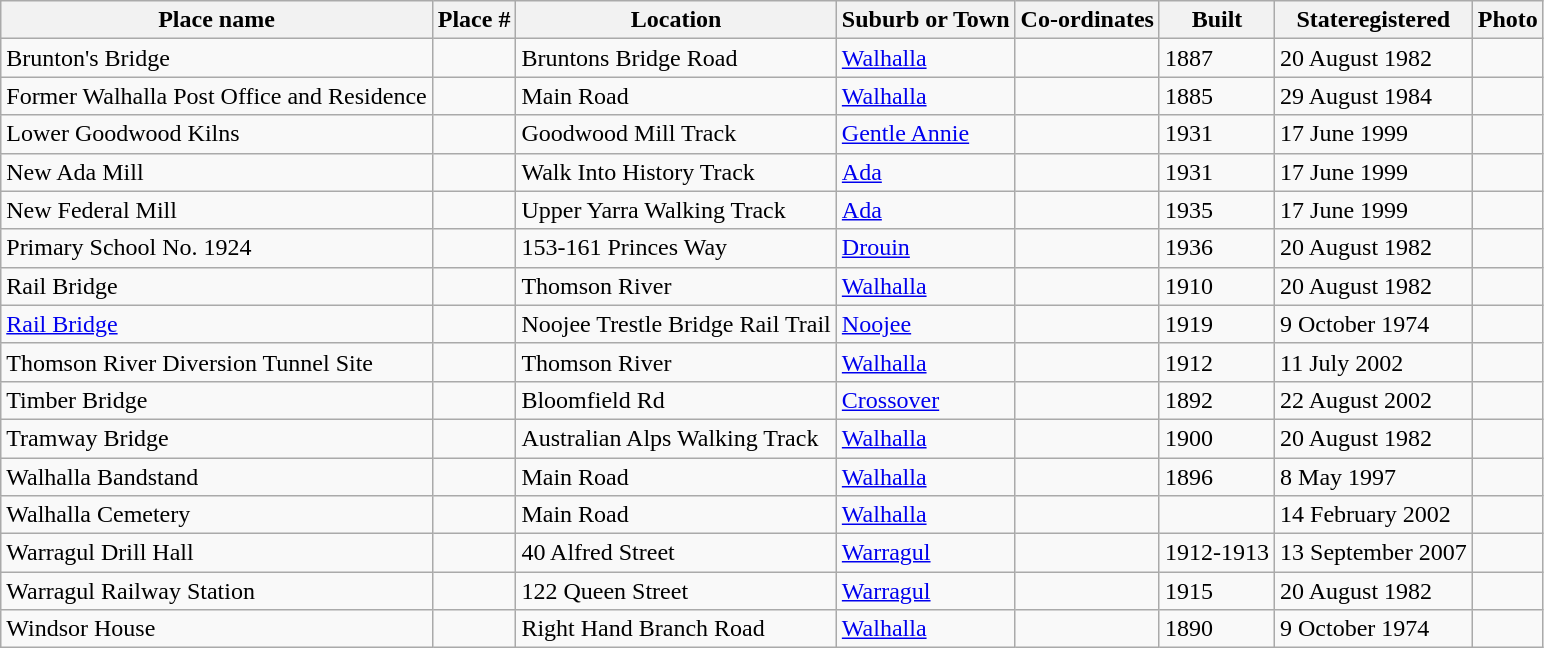<table class="wikitable sortable">
<tr>
<th>Place name</th>
<th>Place #</th>
<th>Location</th>
<th>Suburb or Town</th>
<th>Co-ordinates</th>
<th>Built</th>
<th>Stateregistered</th>
<th class="unsortable">Photo</th>
</tr>
<tr>
<td>Brunton's Bridge</td>
<td></td>
<td>Bruntons Bridge Road</td>
<td><a href='#'>Walhalla</a></td>
<td></td>
<td>1887</td>
<td>20 August 1982</td>
<td></td>
</tr>
<tr>
<td>Former Walhalla Post Office and Residence</td>
<td></td>
<td>Main Road</td>
<td><a href='#'>Walhalla</a></td>
<td></td>
<td>1885</td>
<td>29 August 1984</td>
<td></td>
</tr>
<tr>
<td>Lower Goodwood Kilns</td>
<td></td>
<td>Goodwood Mill Track</td>
<td><a href='#'>Gentle Annie</a></td>
<td></td>
<td>1931</td>
<td>17 June 1999</td>
<td></td>
</tr>
<tr>
<td>New Ada Mill</td>
<td></td>
<td>Walk Into History Track</td>
<td><a href='#'>Ada</a></td>
<td></td>
<td>1931</td>
<td>17 June 1999</td>
<td></td>
</tr>
<tr>
<td>New Federal Mill</td>
<td></td>
<td>Upper Yarra Walking Track</td>
<td><a href='#'>Ada</a></td>
<td></td>
<td>1935</td>
<td>17 June 1999</td>
<td></td>
</tr>
<tr>
<td>Primary School No. 1924</td>
<td></td>
<td>153-161 Princes Way</td>
<td><a href='#'>Drouin</a></td>
<td></td>
<td>1936</td>
<td>20 August 1982</td>
<td></td>
</tr>
<tr>
<td>Rail Bridge</td>
<td></td>
<td>Thomson River</td>
<td><a href='#'>Walhalla</a></td>
<td></td>
<td>1910</td>
<td>20 August 1982</td>
<td></td>
</tr>
<tr>
<td><a href='#'>Rail Bridge</a></td>
<td></td>
<td>Noojee Trestle Bridge Rail Trail</td>
<td><a href='#'>Noojee</a></td>
<td></td>
<td>1919</td>
<td>9 October 1974</td>
<td></td>
</tr>
<tr>
<td>Thomson River Diversion Tunnel Site</td>
<td></td>
<td>Thomson River</td>
<td><a href='#'>Walhalla</a></td>
<td></td>
<td>1912</td>
<td>11 July 2002</td>
<td></td>
</tr>
<tr>
<td>Timber Bridge</td>
<td></td>
<td>Bloomfield Rd</td>
<td><a href='#'>Crossover</a></td>
<td></td>
<td>1892</td>
<td>22 August 2002</td>
<td></td>
</tr>
<tr>
<td>Tramway Bridge</td>
<td></td>
<td>Australian Alps Walking Track</td>
<td><a href='#'>Walhalla</a></td>
<td></td>
<td>1900</td>
<td>20 August 1982</td>
<td></td>
</tr>
<tr>
<td>Walhalla Bandstand</td>
<td></td>
<td>Main Road</td>
<td><a href='#'>Walhalla</a></td>
<td></td>
<td>1896</td>
<td>8 May 1997</td>
<td></td>
</tr>
<tr>
<td>Walhalla Cemetery</td>
<td></td>
<td>Main Road</td>
<td><a href='#'>Walhalla</a></td>
<td></td>
<td></td>
<td>14 February 2002</td>
<td></td>
</tr>
<tr>
<td>Warragul Drill Hall</td>
<td></td>
<td>40 Alfred Street</td>
<td><a href='#'>Warragul</a></td>
<td></td>
<td>1912-1913</td>
<td>13 September 2007</td>
<td></td>
</tr>
<tr>
<td>Warragul Railway Station</td>
<td></td>
<td>122 Queen Street</td>
<td><a href='#'>Warragul</a></td>
<td></td>
<td>1915</td>
<td>20 August 1982</td>
<td></td>
</tr>
<tr>
<td>Windsor House</td>
<td></td>
<td>Right Hand Branch Road</td>
<td><a href='#'>Walhalla</a></td>
<td></td>
<td>1890</td>
<td>9 October 1974</td>
<td></td>
</tr>
</table>
